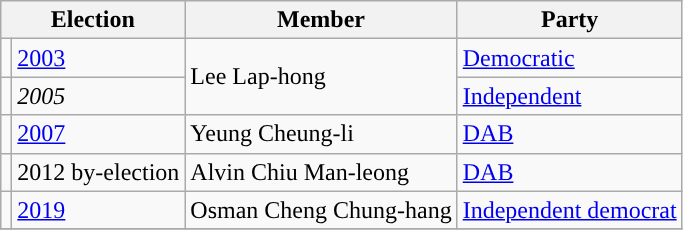<table class="wikitable">
<tr>
<th colspan="2">Election</th>
<th>Member</th>
<th>Party</th>
</tr>
<tr>
<td style="background-color: "></td>
<td><a href='#'>2003</a></td>
<td rowspan=2>Lee Lap-hong</td>
<td><a href='#'>Democratic</a></td>
</tr>
<tr>
<td style="background-color: "></td>
<td><em>2005</em></td>
<td><a href='#'>Independent</a></td>
</tr>
<tr>
<td style="background-color: "></td>
<td><a href='#'>2007</a></td>
<td>Yeung Cheung-li</td>
<td><a href='#'>DAB</a></td>
</tr>
<tr>
<td style="background-color: "></td>
<td>2012 by-election</td>
<td>Alvin Chiu Man-leong</td>
<td><a href='#'>DAB</a></td>
</tr>
<tr>
<td style="background-color: "></td>
<td><a href='#'>2019</a></td>
<td>Osman Cheng Chung-hang</td>
<td><a href='#'>Independent democrat</a></td>
</tr>
<tr>
</tr>
</table>
